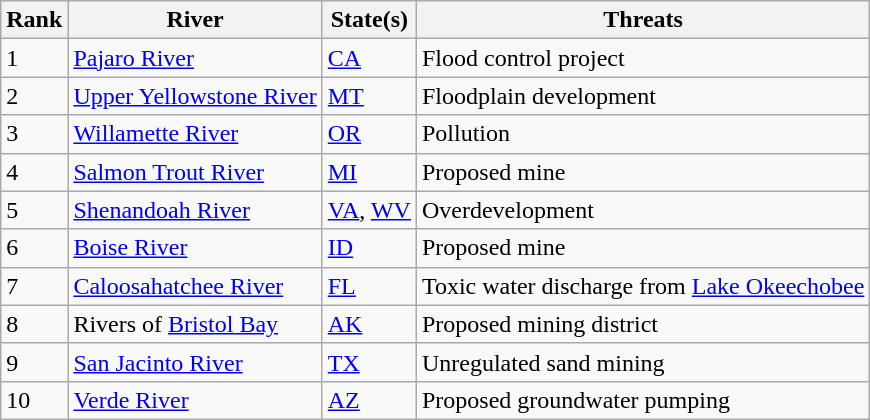<table class="wikitable sortable">
<tr>
<th>Rank</th>
<th>River</th>
<th>State(s)</th>
<th>Threats</th>
</tr>
<tr>
<td>1</td>
<td><a href='#'>Pajaro River</a></td>
<td><a href='#'>CA</a></td>
<td>Flood control project</td>
</tr>
<tr>
<td>2</td>
<td><a href='#'>Upper Yellowstone River</a></td>
<td><a href='#'>MT</a></td>
<td>Floodplain development</td>
</tr>
<tr>
<td>3</td>
<td><a href='#'>Willamette River</a></td>
<td><a href='#'>OR</a></td>
<td>Pollution</td>
</tr>
<tr>
<td>4</td>
<td><a href='#'>Salmon Trout River</a></td>
<td><a href='#'>MI</a></td>
<td>Proposed mine</td>
</tr>
<tr>
<td>5</td>
<td><a href='#'>Shenandoah River</a></td>
<td><a href='#'>VA</a>, <a href='#'>WV</a></td>
<td>Overdevelopment</td>
</tr>
<tr>
<td>6</td>
<td><a href='#'>Boise River</a></td>
<td><a href='#'>ID</a></td>
<td>Proposed mine</td>
</tr>
<tr>
<td>7</td>
<td><a href='#'>Caloosahatchee River</a></td>
<td><a href='#'>FL</a></td>
<td>Toxic water discharge from <a href='#'>Lake Okeechobee</a></td>
</tr>
<tr>
<td>8</td>
<td>Rivers of <a href='#'>Bristol Bay</a></td>
<td><a href='#'>AK</a></td>
<td>Proposed mining district</td>
</tr>
<tr>
<td>9</td>
<td><a href='#'>San Jacinto River</a></td>
<td><a href='#'>TX</a></td>
<td>Unregulated sand mining</td>
</tr>
<tr>
<td>10</td>
<td><a href='#'>Verde River</a></td>
<td><a href='#'>AZ</a></td>
<td>Proposed groundwater pumping</td>
</tr>
</table>
